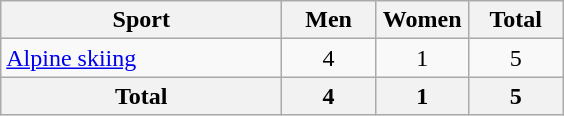<table class="wikitable sortable" style="text-align:center;">
<tr>
<th width=180>Sport</th>
<th width=55>Men</th>
<th width=55>Women</th>
<th width=55>Total</th>
</tr>
<tr>
<td align=left><a href='#'>Alpine skiing</a></td>
<td>4</td>
<td>1</td>
<td>5</td>
</tr>
<tr>
<th>Total</th>
<th>4</th>
<th>1</th>
<th>5</th>
</tr>
</table>
